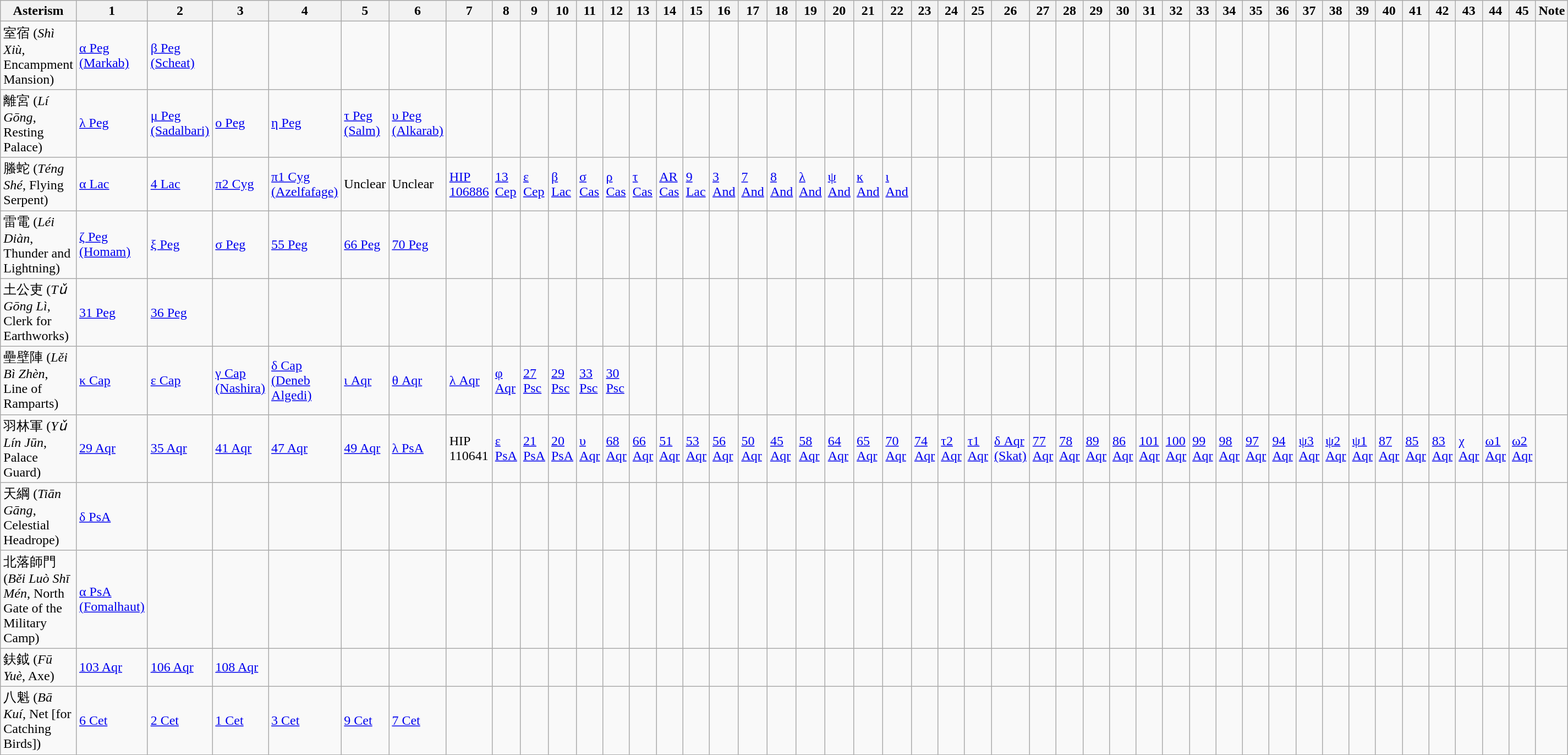<table class = "wikitable">
<tr>
<th>Asterism</th>
<th>1</th>
<th>2</th>
<th>3</th>
<th>4</th>
<th>5</th>
<th>6</th>
<th>7</th>
<th>8</th>
<th>9</th>
<th>10</th>
<th>11</th>
<th>12</th>
<th>13</th>
<th>14</th>
<th>15</th>
<th>16</th>
<th>17</th>
<th>18</th>
<th>19</th>
<th>20</th>
<th>21</th>
<th>22</th>
<th>23</th>
<th>24</th>
<th>25</th>
<th>26</th>
<th>27</th>
<th>28</th>
<th>29</th>
<th>30</th>
<th>31</th>
<th>32</th>
<th>33</th>
<th>34</th>
<th>35</th>
<th>36</th>
<th>37</th>
<th>38</th>
<th>39</th>
<th>40</th>
<th>41</th>
<th>42</th>
<th>43</th>
<th>44</th>
<th>45</th>
<th>Note</th>
</tr>
<tr>
<td>室宿 (<em>Shì Xiù</em>, Encampment Mansion)</td>
<td><a href='#'>α Peg (Markab)</a></td>
<td><a href='#'>β Peg (Scheat)</a></td>
<td></td>
<td></td>
<td></td>
<td></td>
<td></td>
<td></td>
<td></td>
<td></td>
<td></td>
<td></td>
<td></td>
<td></td>
<td></td>
<td></td>
<td></td>
<td></td>
<td></td>
<td></td>
<td></td>
<td></td>
<td></td>
<td></td>
<td></td>
<td></td>
<td></td>
<td></td>
<td></td>
<td></td>
<td></td>
<td></td>
<td></td>
<td></td>
<td></td>
<td></td>
<td></td>
<td></td>
<td></td>
<td></td>
<td></td>
<td></td>
<td></td>
<td></td>
<td></td>
<td></td>
</tr>
<tr>
<td>離宮 (<em>Lí Gōng</em>, Resting Palace)</td>
<td><a href='#'>λ Peg</a></td>
<td><a href='#'>μ Peg (Sadalbari)</a></td>
<td><a href='#'>ο Peg</a></td>
<td><a href='#'>η Peg</a></td>
<td><a href='#'>τ Peg (Salm)</a></td>
<td><a href='#'>υ Peg (Alkarab)</a></td>
<td></td>
<td></td>
<td></td>
<td></td>
<td></td>
<td></td>
<td></td>
<td></td>
<td></td>
<td></td>
<td></td>
<td></td>
<td></td>
<td></td>
<td></td>
<td></td>
<td></td>
<td></td>
<td></td>
<td></td>
<td></td>
<td></td>
<td></td>
<td></td>
<td></td>
<td></td>
<td></td>
<td></td>
<td></td>
<td></td>
<td></td>
<td></td>
<td></td>
<td></td>
<td></td>
<td></td>
<td></td>
<td></td>
<td></td>
<td></td>
</tr>
<tr>
<td>螣蛇 (<em>Téng Shé</em>, Flying Serpent)</td>
<td><a href='#'>α Lac</a></td>
<td><a href='#'>4 Lac</a></td>
<td><a href='#'>π2 Cyg</a></td>
<td><a href='#'>π1 Cyg (Azelfafage)</a></td>
<td>Unclear</td>
<td>Unclear</td>
<td><a href='#'>HIP 106886</a></td>
<td><a href='#'>13 Cep</a></td>
<td><a href='#'>ε Cep</a></td>
<td><a href='#'>β Lac</a></td>
<td><a href='#'>σ Cas</a></td>
<td><a href='#'>ρ Cas</a></td>
<td><a href='#'>τ Cas</a></td>
<td><a href='#'>AR Cas</a></td>
<td><a href='#'>9 Lac</a></td>
<td><a href='#'>3 And</a></td>
<td><a href='#'>7 And</a></td>
<td><a href='#'>8 And</a></td>
<td><a href='#'>λ And</a></td>
<td><a href='#'>ψ And</a></td>
<td><a href='#'>κ And</a></td>
<td><a href='#'>ι And</a></td>
<td></td>
<td></td>
<td></td>
<td></td>
<td></td>
<td></td>
<td></td>
<td></td>
<td></td>
<td></td>
<td></td>
<td></td>
<td></td>
<td></td>
<td></td>
<td></td>
<td></td>
<td></td>
<td></td>
<td></td>
<td></td>
<td></td>
<td></td>
<td></td>
</tr>
<tr>
<td>雷電 (<em>Léi Diàn</em>, Thunder and Lightning)</td>
<td><a href='#'>ζ Peg (Homam)</a></td>
<td><a href='#'>ξ Peg</a></td>
<td><a href='#'>σ Peg</a></td>
<td><a href='#'>55 Peg</a></td>
<td><a href='#'>66 Peg</a></td>
<td><a href='#'>70 Peg</a></td>
<td></td>
<td></td>
<td></td>
<td></td>
<td></td>
<td></td>
<td></td>
<td></td>
<td></td>
<td></td>
<td></td>
<td></td>
<td></td>
<td></td>
<td></td>
<td></td>
<td></td>
<td></td>
<td></td>
<td></td>
<td></td>
<td></td>
<td></td>
<td></td>
<td></td>
<td></td>
<td></td>
<td></td>
<td></td>
<td></td>
<td></td>
<td></td>
<td></td>
<td></td>
<td></td>
<td></td>
<td></td>
<td></td>
<td></td>
<td></td>
</tr>
<tr>
<td>土公吏 (<em>Tǔ Gōng Lì</em>, Clerk for Earthworks)</td>
<td><a href='#'>31 Peg</a></td>
<td><a href='#'>36 Peg</a></td>
<td></td>
<td></td>
<td></td>
<td></td>
<td></td>
<td></td>
<td></td>
<td></td>
<td></td>
<td></td>
<td></td>
<td></td>
<td></td>
<td></td>
<td></td>
<td></td>
<td></td>
<td></td>
<td></td>
<td></td>
<td></td>
<td></td>
<td></td>
<td></td>
<td></td>
<td></td>
<td></td>
<td></td>
<td></td>
<td></td>
<td></td>
<td></td>
<td></td>
<td></td>
<td></td>
<td></td>
<td></td>
<td></td>
<td></td>
<td></td>
<td></td>
<td></td>
<td></td>
<td></td>
</tr>
<tr>
<td>壘壁陣 (<em>Lěi Bì Zhèn</em>, Line of Ramparts)</td>
<td><a href='#'>κ Cap</a></td>
<td><a href='#'>ε Cap</a></td>
<td><a href='#'>γ Cap (Nashira)</a></td>
<td><a href='#'>δ Cap (Deneb Algedi)</a></td>
<td><a href='#'>ι Aqr</a></td>
<td><a href='#'>θ Aqr</a></td>
<td><a href='#'>λ Aqr</a></td>
<td><a href='#'>φ Aqr</a></td>
<td><a href='#'>27 Psc</a></td>
<td><a href='#'>29 Psc</a></td>
<td><a href='#'>33 Psc</a></td>
<td><a href='#'>30 Psc</a></td>
<td></td>
<td></td>
<td></td>
<td></td>
<td></td>
<td></td>
<td></td>
<td></td>
<td></td>
<td></td>
<td></td>
<td></td>
<td></td>
<td></td>
<td></td>
<td></td>
<td></td>
<td></td>
<td></td>
<td></td>
<td></td>
<td></td>
<td></td>
<td></td>
<td></td>
<td></td>
<td></td>
<td></td>
<td></td>
<td></td>
<td></td>
<td></td>
<td></td>
<td></td>
</tr>
<tr>
<td>羽林軍 (<em>Yǔ Lín Jūn</em>, Palace Guard)</td>
<td><a href='#'>29 Aqr</a></td>
<td><a href='#'>35 Aqr</a></td>
<td><a href='#'>41 Aqr</a></td>
<td><a href='#'>47 Aqr</a></td>
<td><a href='#'>49 Aqr</a></td>
<td><a href='#'>λ PsA</a></td>
<td>HIP 110641</td>
<td><a href='#'>ε PsA</a></td>
<td><a href='#'>21 PsA</a></td>
<td><a href='#'>20 PsA</a></td>
<td><a href='#'>υ Aqr</a></td>
<td><a href='#'>68 Aqr</a></td>
<td><a href='#'>66 Aqr</a></td>
<td><a href='#'>51 Aqr</a></td>
<td><a href='#'>53 Aqr</a></td>
<td><a href='#'>56 Aqr</a></td>
<td><a href='#'>50 Aqr</a></td>
<td><a href='#'>45 Aqr</a></td>
<td><a href='#'>58 Aqr</a></td>
<td><a href='#'>64 Aqr</a></td>
<td><a href='#'>65 Aqr</a></td>
<td><a href='#'>70 Aqr</a></td>
<td><a href='#'>74 Aqr</a></td>
<td><a href='#'>τ2 Aqr</a></td>
<td><a href='#'>τ1 Aqr</a></td>
<td><a href='#'>δ Aqr (Skat)</a></td>
<td><a href='#'>77 Aqr</a></td>
<td><a href='#'>78 Aqr</a></td>
<td><a href='#'>89 Aqr</a></td>
<td><a href='#'>86 Aqr</a></td>
<td><a href='#'>101 Aqr</a></td>
<td><a href='#'>100 Aqr</a></td>
<td><a href='#'>99 Aqr</a></td>
<td><a href='#'>98 Aqr</a></td>
<td><a href='#'>97 Aqr</a></td>
<td><a href='#'>94 Aqr</a></td>
<td><a href='#'>ψ3 Aqr</a></td>
<td><a href='#'>ψ2 Aqr</a></td>
<td><a href='#'>ψ1 Aqr</a></td>
<td><a href='#'>87 Aqr</a></td>
<td><a href='#'>85 Aqr</a></td>
<td><a href='#'>83 Aqr</a></td>
<td><a href='#'>χ Aqr</a></td>
<td><a href='#'>ω1 Aqr</a></td>
<td><a href='#'>ω2 Aqr</a></td>
<td></td>
</tr>
<tr>
<td>天綱 (<em>Tiān Gāng</em>, Celestial Headrope)</td>
<td><a href='#'>δ PsA</a></td>
<td></td>
<td></td>
<td></td>
<td></td>
<td></td>
<td></td>
<td></td>
<td></td>
<td></td>
<td></td>
<td></td>
<td></td>
<td></td>
<td></td>
<td></td>
<td></td>
<td></td>
<td></td>
<td></td>
<td></td>
<td></td>
<td></td>
<td></td>
<td></td>
<td></td>
<td></td>
<td></td>
<td></td>
<td></td>
<td></td>
<td></td>
<td></td>
<td></td>
<td></td>
<td></td>
<td></td>
<td></td>
<td></td>
<td></td>
<td></td>
<td></td>
<td></td>
<td></td>
<td></td>
<td></td>
</tr>
<tr>
<td>北落師門 (<em>Běi Luò Shī Mén</em>, North Gate of the Military Camp)</td>
<td><a href='#'>α PsA (Fomalhaut)</a></td>
<td></td>
<td></td>
<td></td>
<td></td>
<td></td>
<td></td>
<td></td>
<td></td>
<td></td>
<td></td>
<td></td>
<td></td>
<td></td>
<td></td>
<td></td>
<td></td>
<td></td>
<td></td>
<td></td>
<td></td>
<td></td>
<td></td>
<td></td>
<td></td>
<td></td>
<td></td>
<td></td>
<td></td>
<td></td>
<td></td>
<td></td>
<td></td>
<td></td>
<td></td>
<td></td>
<td></td>
<td></td>
<td></td>
<td></td>
<td></td>
<td></td>
<td></td>
<td></td>
<td></td>
<td></td>
</tr>
<tr>
<td>鈇鉞 (<em>Fū Yuè</em>, Axe)</td>
<td><a href='#'>103 Aqr</a></td>
<td><a href='#'>106 Aqr</a></td>
<td><a href='#'>108 Aqr</a></td>
<td></td>
<td></td>
<td></td>
<td></td>
<td></td>
<td></td>
<td></td>
<td></td>
<td></td>
<td></td>
<td></td>
<td></td>
<td></td>
<td></td>
<td></td>
<td></td>
<td></td>
<td></td>
<td></td>
<td></td>
<td></td>
<td></td>
<td></td>
<td></td>
<td></td>
<td></td>
<td></td>
<td></td>
<td></td>
<td></td>
<td></td>
<td></td>
<td></td>
<td></td>
<td></td>
<td></td>
<td></td>
<td></td>
<td></td>
<td></td>
<td></td>
<td></td>
<td></td>
</tr>
<tr>
<td>八魁 (<em>Bā Kuí</em>, Net [for Catching Birds])</td>
<td><a href='#'>6 Cet</a></td>
<td><a href='#'>2 Cet</a></td>
<td><a href='#'>1 Cet</a></td>
<td><a href='#'>3 Cet</a></td>
<td><a href='#'>9 Cet</a></td>
<td><a href='#'>7 Cet</a></td>
<td></td>
<td></td>
<td></td>
<td></td>
<td></td>
<td></td>
<td></td>
<td></td>
<td></td>
<td></td>
<td></td>
<td></td>
<td></td>
<td></td>
<td></td>
<td></td>
<td></td>
<td></td>
<td></td>
<td></td>
<td></td>
<td></td>
<td></td>
<td></td>
<td></td>
<td></td>
<td></td>
<td></td>
<td></td>
<td></td>
<td></td>
<td></td>
<td></td>
<td></td>
<td></td>
<td></td>
<td></td>
<td></td>
<td></td>
<td></td>
</tr>
<tr>
</tr>
</table>
